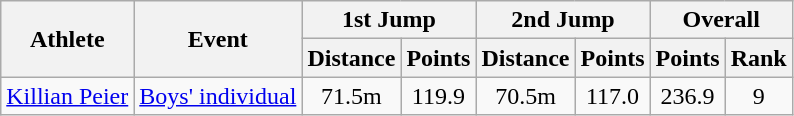<table class="wikitable">
<tr>
<th rowspan="2">Athlete</th>
<th rowspan="2">Event</th>
<th colspan="2">1st Jump</th>
<th colspan="2">2nd Jump</th>
<th colspan="2">Overall</th>
</tr>
<tr>
<th>Distance</th>
<th>Points</th>
<th>Distance</th>
<th>Points</th>
<th>Points</th>
<th>Rank</th>
</tr>
<tr>
<td><a href='#'>Killian Peier</a></td>
<td><a href='#'>Boys' individual</a></td>
<td align="center">71.5m</td>
<td align="center">119.9</td>
<td align="center">70.5m</td>
<td align="center">117.0</td>
<td align="center">236.9</td>
<td align="center">9</td>
</tr>
</table>
